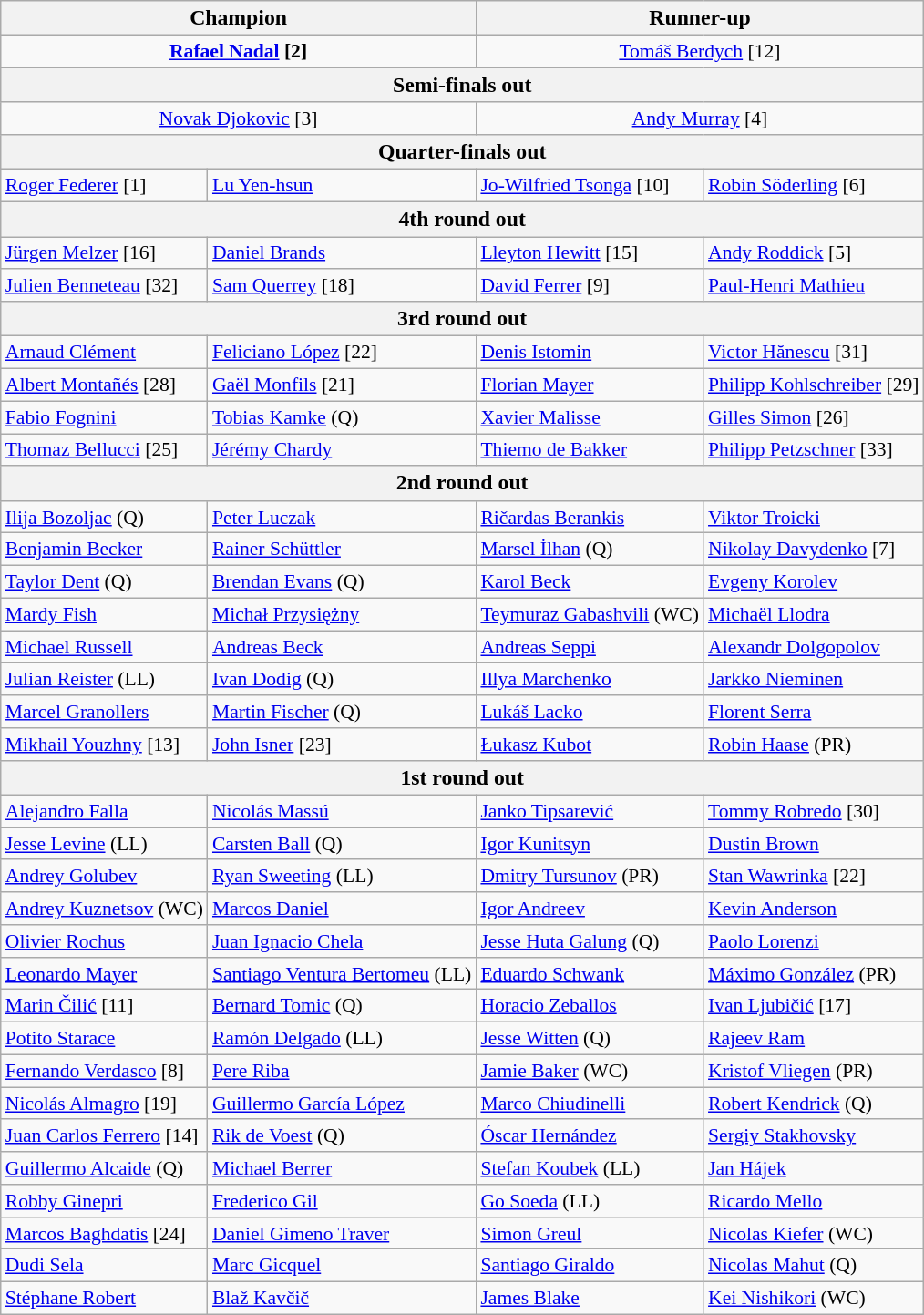<table class="wikitable collapsible collapsed" style=font-size:90%>
<tr style=font-size:110%>
<th colspan=2><strong>Champion</strong></th>
<th colspan=2>Runner-up</th>
</tr>
<tr align=center>
<td colspan=2> <strong><a href='#'>Rafael Nadal</a> [2]</strong></td>
<td colspan=2> <a href='#'>Tomáš Berdych</a> [12]</td>
</tr>
<tr style=font-size:110%>
<th colspan=4>Semi-finals out</th>
</tr>
<tr align=center>
<td colspan=2> <a href='#'>Novak Djokovic</a> [3]</td>
<td colspan=2> <a href='#'>Andy Murray</a> [4]</td>
</tr>
<tr style=font-size:110%>
<th colspan=4>Quarter-finals out</th>
</tr>
<tr>
<td> <a href='#'>Roger Federer</a> [1]</td>
<td> <a href='#'>Lu Yen-hsun</a></td>
<td> <a href='#'>Jo-Wilfried Tsonga</a> [10]</td>
<td> <a href='#'>Robin Söderling</a> [6]</td>
</tr>
<tr style=font-size:110%>
<th colspan=4>4th round out</th>
</tr>
<tr>
<td> <a href='#'>Jürgen Melzer</a> [16]</td>
<td> <a href='#'>Daniel Brands</a></td>
<td> <a href='#'>Lleyton Hewitt</a> [15]</td>
<td> <a href='#'>Andy Roddick</a> [5]</td>
</tr>
<tr>
<td> <a href='#'>Julien Benneteau</a> [32]</td>
<td> <a href='#'>Sam Querrey</a> [18]</td>
<td> <a href='#'>David Ferrer</a> [9]</td>
<td> <a href='#'>Paul-Henri Mathieu</a></td>
</tr>
<tr style=font-size:110%>
<th colspan=4>3rd round out</th>
</tr>
<tr>
<td> <a href='#'>Arnaud Clément</a></td>
<td> <a href='#'>Feliciano López</a> [22]</td>
<td> <a href='#'>Denis Istomin</a></td>
<td> <a href='#'>Victor Hănescu</a> [31]</td>
</tr>
<tr>
<td> <a href='#'>Albert Montañés</a> [28]</td>
<td> <a href='#'>Gaël Monfils</a> [21]</td>
<td> <a href='#'>Florian Mayer</a></td>
<td> <a href='#'>Philipp Kohlschreiber</a> [29]</td>
</tr>
<tr>
<td> <a href='#'>Fabio Fognini</a></td>
<td> <a href='#'>Tobias Kamke</a> (Q)</td>
<td> <a href='#'>Xavier Malisse</a></td>
<td> <a href='#'>Gilles Simon</a> [26]</td>
</tr>
<tr>
<td> <a href='#'>Thomaz Bellucci</a> [25]</td>
<td> <a href='#'>Jérémy Chardy</a></td>
<td> <a href='#'>Thiemo de Bakker</a></td>
<td> <a href='#'>Philipp Petzschner</a> [33]</td>
</tr>
<tr style=font-size:110%>
<th colspan=4>2nd round out</th>
</tr>
<tr>
<td> <a href='#'>Ilija Bozoljac</a> (Q)</td>
<td> <a href='#'>Peter Luczak</a></td>
<td> <a href='#'>Ričardas Berankis</a></td>
<td> <a href='#'>Viktor Troicki</a></td>
</tr>
<tr>
<td> <a href='#'>Benjamin Becker</a></td>
<td> <a href='#'>Rainer Schüttler</a></td>
<td> <a href='#'>Marsel İlhan</a> (Q)</td>
<td> <a href='#'>Nikolay Davydenko</a> [7]</td>
</tr>
<tr>
<td> <a href='#'>Taylor Dent</a> (Q)</td>
<td> <a href='#'>Brendan Evans</a> (Q)</td>
<td> <a href='#'>Karol Beck</a></td>
<td> <a href='#'>Evgeny Korolev</a></td>
</tr>
<tr>
<td> <a href='#'>Mardy Fish</a></td>
<td> <a href='#'>Michał Przysiężny</a></td>
<td> <a href='#'>Teymuraz Gabashvili</a> (WC)</td>
<td> <a href='#'>Michaël Llodra</a></td>
</tr>
<tr>
<td> <a href='#'>Michael Russell</a></td>
<td> <a href='#'>Andreas Beck</a></td>
<td> <a href='#'>Andreas Seppi</a></td>
<td> <a href='#'>Alexandr Dolgopolov</a></td>
</tr>
<tr>
<td> <a href='#'>Julian Reister</a> (LL)</td>
<td> <a href='#'>Ivan Dodig</a> (Q)</td>
<td> <a href='#'>Illya Marchenko</a></td>
<td> <a href='#'>Jarkko Nieminen</a></td>
</tr>
<tr>
<td> <a href='#'>Marcel Granollers</a></td>
<td> <a href='#'>Martin Fischer</a> (Q)</td>
<td> <a href='#'>Lukáš Lacko</a></td>
<td> <a href='#'>Florent Serra</a></td>
</tr>
<tr>
<td> <a href='#'>Mikhail Youzhny</a> [13]</td>
<td> <a href='#'>John Isner</a> [23]</td>
<td> <a href='#'>Łukasz Kubot</a></td>
<td> <a href='#'>Robin Haase</a> (PR)</td>
</tr>
<tr style=font-size:110%>
<th colspan=4>1st round out</th>
</tr>
<tr>
<td> <a href='#'>Alejandro Falla</a></td>
<td> <a href='#'>Nicolás Massú</a></td>
<td> <a href='#'>Janko Tipsarević</a></td>
<td> <a href='#'>Tommy Robredo</a> [30]</td>
</tr>
<tr>
<td> <a href='#'>Jesse Levine</a> (LL)</td>
<td> <a href='#'>Carsten Ball</a> (Q)</td>
<td> <a href='#'>Igor Kunitsyn</a></td>
<td> <a href='#'>Dustin Brown</a></td>
</tr>
<tr>
<td> <a href='#'>Andrey Golubev</a></td>
<td> <a href='#'>Ryan Sweeting</a> (LL)</td>
<td> <a href='#'>Dmitry Tursunov</a> (PR)</td>
<td> <a href='#'>Stan Wawrinka</a> [22]</td>
</tr>
<tr>
<td> <a href='#'>Andrey Kuznetsov</a> (WC)</td>
<td> <a href='#'>Marcos Daniel</a></td>
<td> <a href='#'>Igor Andreev</a></td>
<td> <a href='#'>Kevin Anderson</a></td>
</tr>
<tr>
<td> <a href='#'>Olivier Rochus</a></td>
<td> <a href='#'>Juan Ignacio Chela</a></td>
<td> <a href='#'>Jesse Huta Galung</a> (Q)</td>
<td> <a href='#'>Paolo Lorenzi</a></td>
</tr>
<tr>
<td> <a href='#'>Leonardo Mayer</a></td>
<td> <a href='#'>Santiago Ventura Bertomeu</a> (LL)</td>
<td> <a href='#'>Eduardo Schwank</a></td>
<td> <a href='#'>Máximo González</a> (PR)</td>
</tr>
<tr>
<td> <a href='#'>Marin Čilić</a> [11]</td>
<td> <a href='#'>Bernard Tomic</a> (Q)</td>
<td> <a href='#'>Horacio Zeballos</a></td>
<td> <a href='#'>Ivan Ljubičić</a> [17]</td>
</tr>
<tr>
<td> <a href='#'>Potito Starace</a></td>
<td> <a href='#'>Ramón Delgado</a> (LL)</td>
<td> <a href='#'>Jesse Witten</a> (Q)</td>
<td> <a href='#'>Rajeev Ram</a></td>
</tr>
<tr>
<td> <a href='#'>Fernando Verdasco</a> [8]</td>
<td> <a href='#'>Pere Riba</a></td>
<td> <a href='#'>Jamie Baker</a> (WC)</td>
<td> <a href='#'>Kristof Vliegen</a> (PR)</td>
</tr>
<tr>
<td> <a href='#'>Nicolás Almagro</a> [19]</td>
<td> <a href='#'>Guillermo García López</a></td>
<td> <a href='#'>Marco Chiudinelli</a></td>
<td> <a href='#'>Robert Kendrick</a> (Q)</td>
</tr>
<tr>
<td> <a href='#'>Juan Carlos Ferrero</a> [14]</td>
<td> <a href='#'>Rik de Voest</a> (Q)</td>
<td> <a href='#'>Óscar Hernández</a></td>
<td> <a href='#'>Sergiy Stakhovsky</a></td>
</tr>
<tr>
<td> <a href='#'>Guillermo Alcaide</a> (Q)</td>
<td> <a href='#'>Michael Berrer</a></td>
<td> <a href='#'>Stefan Koubek</a> (LL)</td>
<td> <a href='#'>Jan Hájek</a></td>
</tr>
<tr>
<td> <a href='#'>Robby Ginepri</a></td>
<td> <a href='#'>Frederico Gil</a></td>
<td> <a href='#'>Go Soeda</a> (LL)</td>
<td> <a href='#'>Ricardo Mello</a></td>
</tr>
<tr>
<td> <a href='#'>Marcos Baghdatis</a> [24]</td>
<td> <a href='#'>Daniel Gimeno Traver</a></td>
<td> <a href='#'>Simon Greul</a></td>
<td> <a href='#'>Nicolas Kiefer</a> (WC)</td>
</tr>
<tr>
<td> <a href='#'>Dudi Sela</a></td>
<td> <a href='#'>Marc Gicquel</a></td>
<td> <a href='#'>Santiago Giraldo</a></td>
<td> <a href='#'>Nicolas Mahut</a> (Q)</td>
</tr>
<tr>
<td> <a href='#'>Stéphane Robert</a></td>
<td> <a href='#'>Blaž Kavčič</a></td>
<td> <a href='#'>James Blake</a></td>
<td> <a href='#'>Kei Nishikori</a> (WC)</td>
</tr>
</table>
